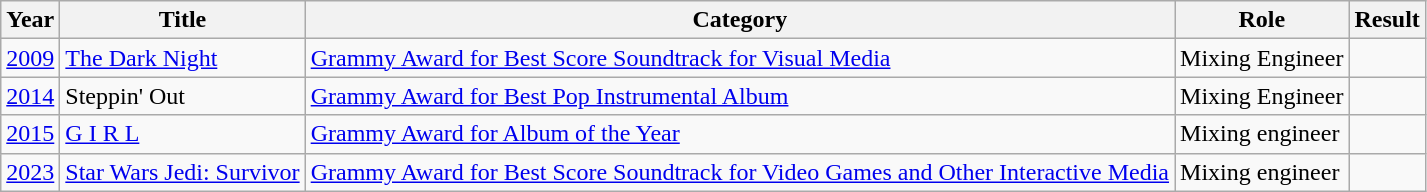<table class="wikitable sortable">
<tr>
<th>Year</th>
<th>Title</th>
<th>Category</th>
<th>Role</th>
<th>Result</th>
</tr>
<tr>
<td><a href='#'>2009</a></td>
<td><a href='#'>The Dark Night</a></td>
<td><a href='#'>Grammy Award for Best Score Soundtrack for Visual Media</a></td>
<td>Mixing Engineer</td>
<td></td>
</tr>
<tr>
<td><a href='#'>2014</a></td>
<td>Steppin' Out</td>
<td><a href='#'>Grammy Award for Best Pop Instrumental Album</a></td>
<td>Mixing Engineer</td>
<td></td>
</tr>
<tr>
<td><a href='#'>2015</a></td>
<td><a href='#'>G I R L</a></td>
<td><a href='#'>Grammy Award for Album of the Year</a></td>
<td>Mixing engineer</td>
<td></td>
</tr>
<tr>
<td><a href='#'>2023</a></td>
<td><a href='#'>Star Wars Jedi: Survivor</a></td>
<td><a href='#'>Grammy Award for Best Score Soundtrack for Video Games and Other Interactive Media</a></td>
<td>Mixing engineer</td>
<td></td>
</tr>
</table>
